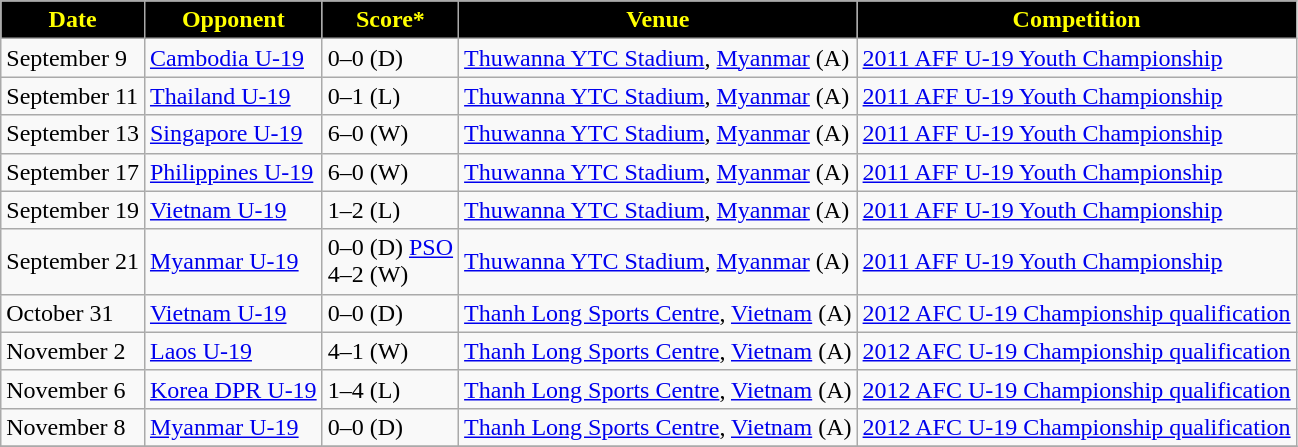<table class="wikitable">
<tr>
<th style="background:black; color:yellow;">Date</th>
<th style="background:black; color:yellow;">Opponent</th>
<th style="background:black; color:yellow;">Score*</th>
<th style="background:black; color:yellow;">Venue</th>
<th style="background:black; color:yellow;">Competition</th>
</tr>
<tr>
<td>September 9</td>
<td> <a href='#'>Cambodia U-19</a></td>
<td>0–0 (D)</td>
<td><a href='#'>Thuwanna YTC Stadium</a>, <a href='#'>Myanmar</a> (A)</td>
<td><a href='#'>2011 AFF U-19 Youth Championship</a></td>
</tr>
<tr>
<td>September 11</td>
<td> <a href='#'>Thailand U-19</a></td>
<td>0–1 (L)</td>
<td><a href='#'>Thuwanna YTC Stadium</a>, <a href='#'>Myanmar</a> (A)</td>
<td><a href='#'>2011 AFF U-19 Youth Championship</a></td>
</tr>
<tr>
<td>September 13</td>
<td> <a href='#'>Singapore U-19</a></td>
<td>6–0 (W)</td>
<td><a href='#'>Thuwanna YTC Stadium</a>, <a href='#'>Myanmar</a> (A)</td>
<td><a href='#'>2011 AFF U-19 Youth Championship</a></td>
</tr>
<tr>
<td>September 17</td>
<td> <a href='#'>Philippines U-19</a></td>
<td>6–0 (W)</td>
<td><a href='#'>Thuwanna YTC Stadium</a>, <a href='#'>Myanmar</a> (A)</td>
<td><a href='#'>2011 AFF U-19 Youth Championship</a></td>
</tr>
<tr>
<td>September 19</td>
<td> <a href='#'>Vietnam U-19</a></td>
<td>1–2 (L)</td>
<td><a href='#'>Thuwanna YTC Stadium</a>, <a href='#'>Myanmar</a> (A)</td>
<td><a href='#'>2011 AFF U-19 Youth Championship</a></td>
</tr>
<tr>
<td>September 21</td>
<td> <a href='#'>Myanmar U-19</a></td>
<td>0–0 (D) <a href='#'>PSO</a> <br> 4–2 (W)</td>
<td><a href='#'>Thuwanna YTC Stadium</a>, <a href='#'>Myanmar</a> (A)</td>
<td><a href='#'>2011 AFF U-19 Youth Championship</a></td>
</tr>
<tr>
<td>October 31</td>
<td> <a href='#'>Vietnam U-19</a></td>
<td>0–0 (D)</td>
<td><a href='#'>Thanh Long Sports Centre</a>, <a href='#'>Vietnam</a> (A)</td>
<td><a href='#'>2012 AFC U-19 Championship qualification</a></td>
</tr>
<tr>
<td>November 2</td>
<td> <a href='#'>Laos U-19</a></td>
<td>4–1 (W)</td>
<td><a href='#'>Thanh Long Sports Centre</a>, <a href='#'>Vietnam</a> (A)</td>
<td><a href='#'>2012 AFC U-19 Championship qualification</a></td>
</tr>
<tr>
<td>November 6</td>
<td> <a href='#'>Korea DPR U-19</a></td>
<td>1–4 (L)</td>
<td><a href='#'>Thanh Long Sports Centre</a>, <a href='#'>Vietnam</a> (A)</td>
<td><a href='#'>2012 AFC U-19 Championship qualification</a></td>
</tr>
<tr>
<td>November 8</td>
<td> <a href='#'>Myanmar U-19</a></td>
<td>0–0 (D)</td>
<td><a href='#'>Thanh Long Sports Centre</a>, <a href='#'>Vietnam</a> (A)</td>
<td><a href='#'>2012 AFC U-19 Championship qualification</a></td>
</tr>
<tr>
</tr>
</table>
